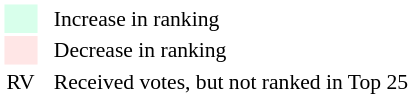<table style="border:1px solid white; float:right;font-size:90%;">
<tr>
<td style="background:#D8FFEB; width:20px;"></td>
<td> </td>
<td>Increase in ranking</td>
</tr>
<tr>
<td style="background:#FFE6E6; width:20px;"></td>
<td> </td>
<td>Decrease in ranking</td>
</tr>
<tr>
<td style="background:#FFF; width:20px;">RV</td>
<td> </td>
<td>Received votes, but not ranked in Top 25</td>
</tr>
</table>
